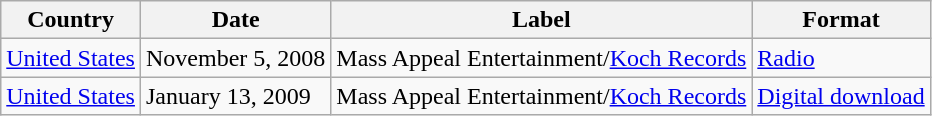<table class="wikitable sortable">
<tr>
<th>Country</th>
<th>Date</th>
<th>Label</th>
<th>Format</th>
</tr>
<tr>
<td><a href='#'>United States</a></td>
<td>November 5, 2008</td>
<td>Mass Appeal Entertainment/<a href='#'>Koch Records</a></td>
<td><a href='#'>Radio</a></td>
</tr>
<tr>
<td><a href='#'>United States</a></td>
<td>January 13, 2009</td>
<td>Mass Appeal Entertainment/<a href='#'>Koch Records</a></td>
<td><a href='#'>Digital download</a></td>
</tr>
</table>
